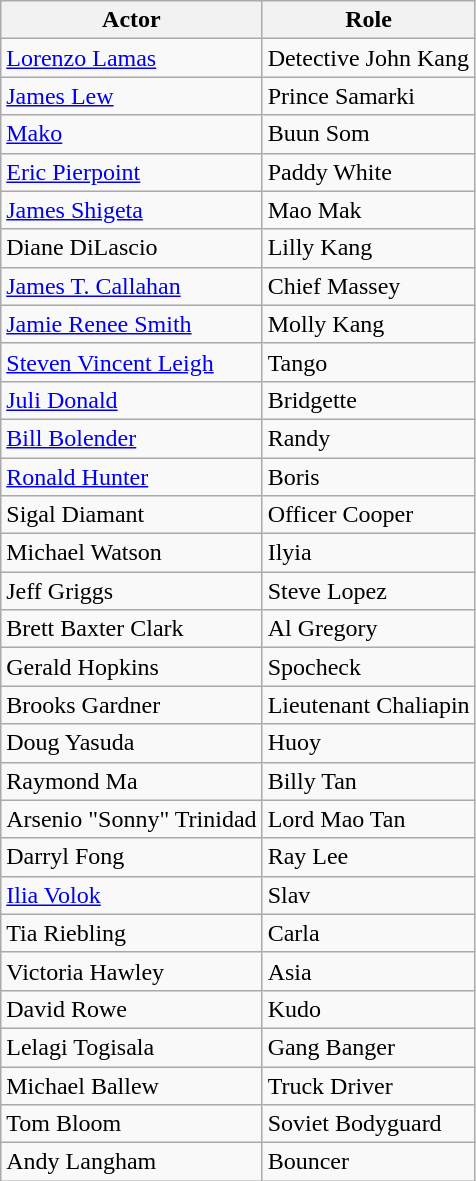<table class="wikitable">
<tr>
<th>Actor</th>
<th>Role</th>
</tr>
<tr>
<td><a href='#'>Lorenzo Lamas</a></td>
<td>Detective John Kang</td>
</tr>
<tr>
<td><a href='#'>James Lew</a></td>
<td>Prince Samarki</td>
</tr>
<tr>
<td><a href='#'>Mako</a></td>
<td>Buun Som</td>
</tr>
<tr>
<td><a href='#'>Eric Pierpoint</a></td>
<td>Paddy White</td>
</tr>
<tr>
<td><a href='#'>James Shigeta</a></td>
<td>Mao Mak</td>
</tr>
<tr>
<td>Diane DiLascio</td>
<td>Lilly Kang</td>
</tr>
<tr>
<td><a href='#'>James T. Callahan</a></td>
<td>Chief Massey</td>
</tr>
<tr>
<td><a href='#'>Jamie Renee Smith</a></td>
<td>Molly Kang</td>
</tr>
<tr>
<td><a href='#'>Steven Vincent Leigh</a></td>
<td>Tango</td>
</tr>
<tr>
<td><a href='#'>Juli Donald</a></td>
<td>Bridgette</td>
</tr>
<tr>
<td><a href='#'>Bill Bolender</a></td>
<td>Randy</td>
</tr>
<tr>
<td><a href='#'>Ronald Hunter</a></td>
<td>Boris</td>
</tr>
<tr>
<td>Sigal Diamant</td>
<td>Officer Cooper</td>
</tr>
<tr>
<td>Michael Watson</td>
<td>Ilyia</td>
</tr>
<tr>
<td>Jeff Griggs</td>
<td>Steve Lopez</td>
</tr>
<tr>
<td>Brett Baxter Clark</td>
<td>Al Gregory</td>
</tr>
<tr>
<td>Gerald Hopkins</td>
<td>Spocheck</td>
</tr>
<tr>
<td>Brooks Gardner</td>
<td>Lieutenant Chaliapin</td>
</tr>
<tr>
<td>Doug Yasuda</td>
<td>Huoy</td>
</tr>
<tr>
<td>Raymond Ma</td>
<td>Billy Tan</td>
</tr>
<tr>
<td>Arsenio "Sonny" Trinidad</td>
<td>Lord Mao Tan</td>
</tr>
<tr>
<td>Darryl Fong</td>
<td>Ray Lee</td>
</tr>
<tr>
<td><a href='#'>Ilia Volok</a></td>
<td>Slav</td>
</tr>
<tr>
<td>Tia Riebling</td>
<td>Carla</td>
</tr>
<tr>
<td>Victoria Hawley</td>
<td>Asia</td>
</tr>
<tr>
<td>David Rowe</td>
<td>Kudo</td>
</tr>
<tr>
<td>Lelagi Togisala</td>
<td>Gang Banger</td>
</tr>
<tr>
<td>Michael Ballew</td>
<td>Truck Driver</td>
</tr>
<tr>
<td>Tom Bloom</td>
<td>Soviet Bodyguard</td>
</tr>
<tr>
<td>Andy Langham</td>
<td>Bouncer</td>
</tr>
</table>
